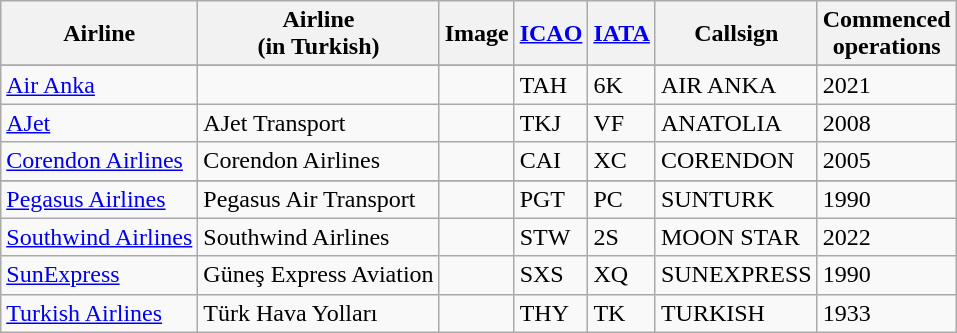<table class="wikitable sortable">
<tr valign="middle">
<th>Airline</th>
<th>Airline <br> (in Turkish)</th>
<th>Image</th>
<th><a href='#'>ICAO</a></th>
<th><a href='#'>IATA</a></th>
<th>Callsign</th>
<th>Commenced<br>operations</th>
</tr>
<tr>
</tr>
<tr>
<td><a href='#'>Air Anka</a></td>
<td></td>
<td></td>
<td>TAH</td>
<td>6K</td>
<td>AIR ANKA</td>
<td>2021</td>
</tr>
<tr>
<td><a href='#'>AJet</a></td>
<td>AJet Transport</td>
<td></td>
<td>TKJ</td>
<td>VF</td>
<td>ANATOLIA</td>
<td>2008</td>
</tr>
<tr>
<td><a href='#'>Corendon Airlines</a></td>
<td>Corendon Airlines</td>
<td></td>
<td>CAI</td>
<td>XC</td>
<td>CORENDON</td>
<td>2005</td>
</tr>
<tr>
</tr>
<tr>
<td><a href='#'>Pegasus Airlines</a></td>
<td>Pegasus Air Transport</td>
<td></td>
<td>PGT</td>
<td>PC</td>
<td>SUNTURK</td>
<td>1990</td>
</tr>
<tr>
<td><a href='#'>Southwind Airlines</a></td>
<td>Southwind Airlines</td>
<td></td>
<td>STW</td>
<td>2S</td>
<td>MOON STAR</td>
<td>2022</td>
</tr>
<tr>
<td><a href='#'>SunExpress</a></td>
<td>Güneş Express Aviation</td>
<td></td>
<td>SXS</td>
<td>XQ</td>
<td>SUNEXPRESS</td>
<td>1990</td>
</tr>
<tr>
<td><a href='#'>Turkish Airlines</a></td>
<td>Türk Hava Yolları</td>
<td></td>
<td>THY</td>
<td>TK</td>
<td>TURKISH</td>
<td>1933</td>
</tr>
</table>
